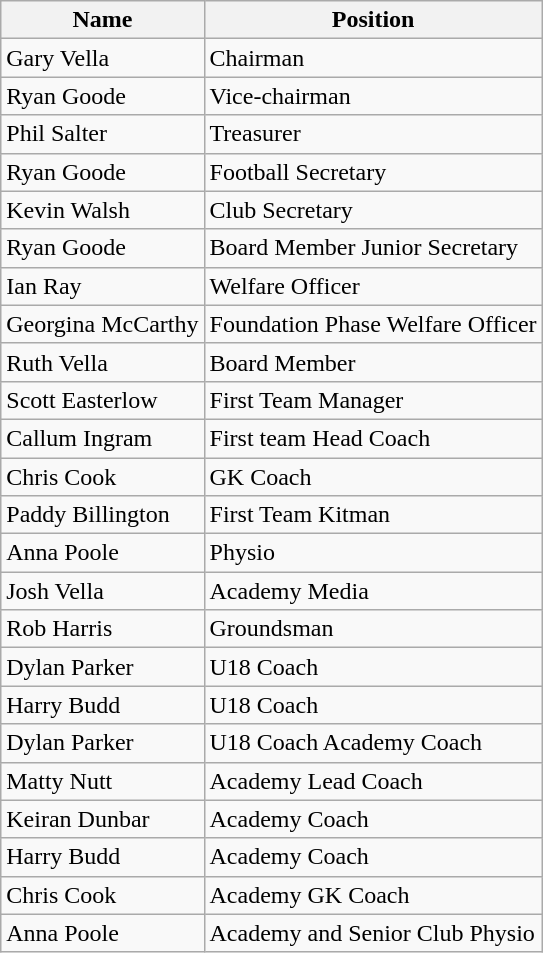<table class="wikitable">
<tr>
<th>Name</th>
<th>Position</th>
</tr>
<tr>
<td>Gary Vella</td>
<td>Chairman</td>
</tr>
<tr>
<td>Ryan Goode</td>
<td>Vice-chairman</td>
</tr>
<tr>
<td>Phil Salter</td>
<td>Treasurer</td>
</tr>
<tr>
<td>Ryan Goode</td>
<td>Football Secretary</td>
</tr>
<tr>
<td>Kevin Walsh</td>
<td>Club Secretary</td>
</tr>
<tr>
<td>Ryan Goode</td>
<td>Board Member Junior Secretary</td>
</tr>
<tr>
<td>Ian Ray</td>
<td>Welfare Officer</td>
</tr>
<tr>
<td>Georgina McCarthy</td>
<td>Foundation Phase Welfare Officer</td>
</tr>
<tr>
<td>Ruth Vella</td>
<td>Board Member</td>
</tr>
<tr>
<td>Scott Easterlow</td>
<td>First Team Manager</td>
</tr>
<tr>
<td>Callum Ingram</td>
<td>First team Head Coach</td>
</tr>
<tr>
<td>Chris Cook</td>
<td>GK Coach</td>
</tr>
<tr>
<td>Paddy Billington</td>
<td>First Team Kitman</td>
</tr>
<tr>
<td>Anna Poole</td>
<td>Physio</td>
</tr>
<tr>
<td>Josh Vella</td>
<td>Academy Media</td>
</tr>
<tr>
<td>Rob Harris</td>
<td>Groundsman</td>
</tr>
<tr>
<td>Dylan Parker</td>
<td>U18 Coach</td>
</tr>
<tr>
<td>Harry Budd</td>
<td>U18 Coach</td>
</tr>
<tr>
<td>Dylan Parker</td>
<td>U18 Coach Academy Coach</td>
</tr>
<tr>
<td>Matty Nutt</td>
<td>Academy Lead Coach</td>
</tr>
<tr>
<td>Keiran Dunbar</td>
<td>Academy Coach</td>
</tr>
<tr>
<td>Harry Budd</td>
<td>Academy Coach</td>
</tr>
<tr>
<td>Chris Cook</td>
<td>Academy GK Coach</td>
</tr>
<tr>
<td>Anna Poole</td>
<td>Academy and Senior Club Physio</td>
</tr>
</table>
